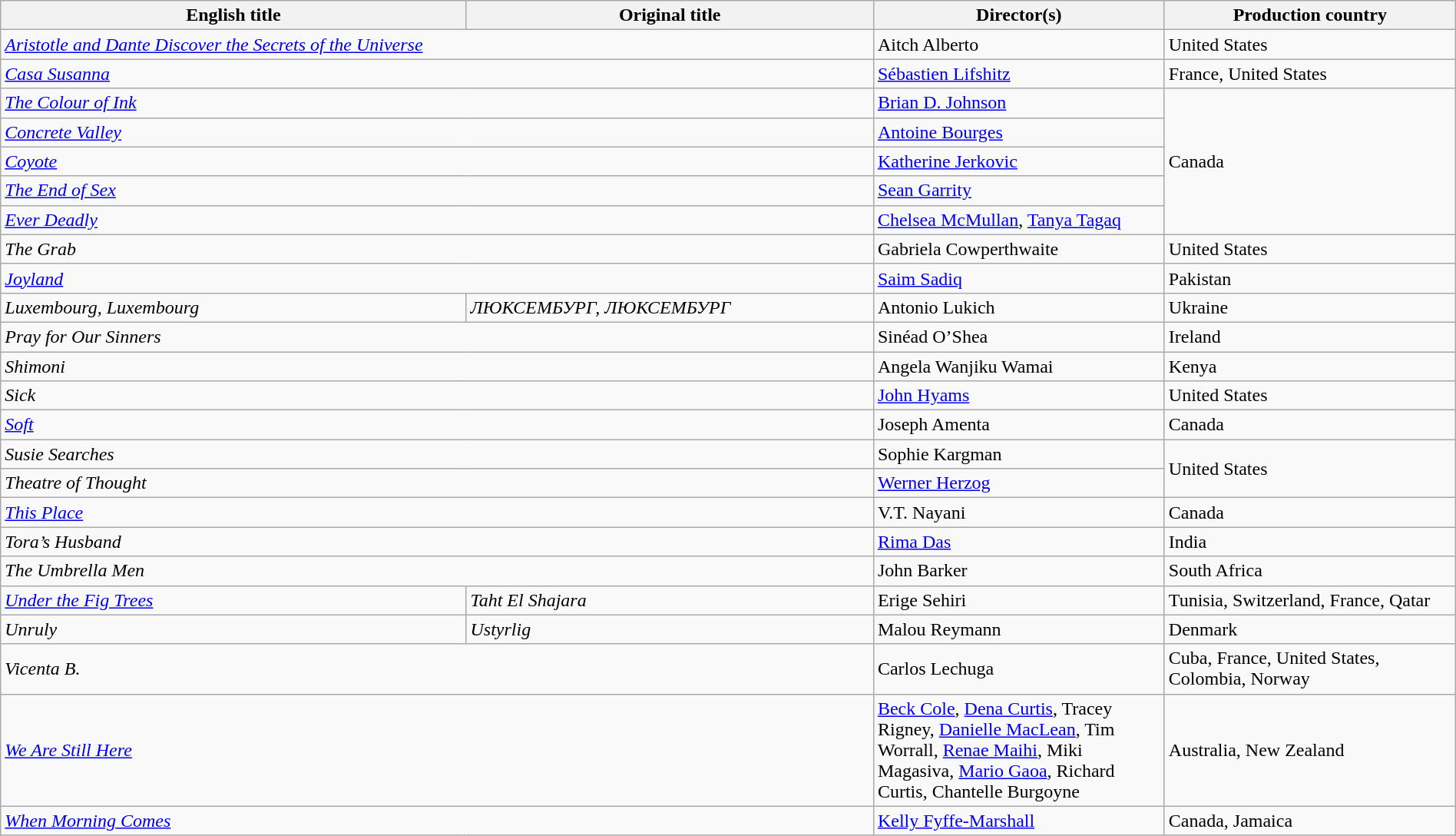<table class="sortable wikitable" width="100%" cellpadding="5">
<tr>
<th scope="col" width="32%">English title</th>
<th scope="col" width="28%">Original title</th>
<th scope="col" width="20%">Director(s)</th>
<th scope="col" width="20%">Production country</th>
</tr>
<tr>
<td colspan=2><em><a href='#'>Aristotle and Dante Discover the Secrets of the Universe</a></em></td>
<td>Aitch Alberto</td>
<td>United States</td>
</tr>
<tr>
<td colspan=2><em><a href='#'>Casa Susanna</a></em></td>
<td><a href='#'>Sébastien Lifshitz</a></td>
<td>France, United States</td>
</tr>
<tr>
<td colspan=2><em><a href='#'>The Colour of Ink</a></em></td>
<td><a href='#'>Brian D. Johnson</a></td>
<td rowspan="5">Canada</td>
</tr>
<tr>
<td colspan=2><em><a href='#'>Concrete Valley</a></em></td>
<td><a href='#'>Antoine Bourges</a></td>
</tr>
<tr>
<td colspan=2><em><a href='#'>Coyote</a></em></td>
<td><a href='#'>Katherine Jerkovic</a></td>
</tr>
<tr>
<td colspan=2><em><a href='#'>The End of Sex</a></em></td>
<td><a href='#'>Sean Garrity</a></td>
</tr>
<tr>
<td colspan=2><em><a href='#'>Ever Deadly</a></em></td>
<td><a href='#'>Chelsea McMullan</a>, <a href='#'>Tanya Tagaq</a></td>
</tr>
<tr>
<td colspan=2><em>The Grab</em></td>
<td>Gabriela Cowperthwaite</td>
<td>United States</td>
</tr>
<tr>
<td colspan=2><em><a href='#'>Joyland</a></em></td>
<td><a href='#'>Saim Sadiq</a></td>
<td>Pakistan</td>
</tr>
<tr>
<td><em>Luxembourg, Luxembourg</em></td>
<td><em>ЛЮКСЕМБУРГ, ЛЮКСЕМБУРГ</em></td>
<td>Antonio Lukich</td>
<td>Ukraine</td>
</tr>
<tr>
<td colspan=2><em>Pray for Our Sinners</em></td>
<td>Sinéad O’Shea</td>
<td>Ireland</td>
</tr>
<tr>
<td colspan=2><em>Shimoni</em></td>
<td>Angela Wanjiku Wamai</td>
<td>Kenya</td>
</tr>
<tr>
<td colspan=2><em>Sick</em></td>
<td><a href='#'>John Hyams</a></td>
<td>United States</td>
</tr>
<tr>
<td colspan=2><em><a href='#'>Soft</a></em></td>
<td>Joseph Amenta</td>
<td>Canada</td>
</tr>
<tr>
<td colspan=2><em>Susie Searches</em></td>
<td>Sophie Kargman</td>
<td rowspan="2">United States</td>
</tr>
<tr>
<td colspan=2><em>Theatre of Thought</em></td>
<td><a href='#'>Werner Herzog</a></td>
</tr>
<tr>
<td colspan=2><em><a href='#'>This Place</a></em></td>
<td>V.T. Nayani</td>
<td>Canada</td>
</tr>
<tr>
<td colspan=2><em>Tora’s Husband</em></td>
<td><a href='#'>Rima Das</a></td>
<td>India</td>
</tr>
<tr>
<td colspan=2><em>The Umbrella Men</em></td>
<td>John Barker</td>
<td>South Africa</td>
</tr>
<tr>
<td><em><a href='#'>Under the Fig Trees</a></em></td>
<td><em>Taht El Shajara</em></td>
<td>Erige Sehiri</td>
<td>Tunisia, Switzerland, France, Qatar</td>
</tr>
<tr>
<td><em>Unruly</em></td>
<td><em>Ustyrlig</em></td>
<td>Malou Reymann</td>
<td>Denmark</td>
</tr>
<tr>
<td colspan=2><em>Vicenta B.</em></td>
<td>Carlos Lechuga</td>
<td>Cuba, France, United States, Colombia, Norway</td>
</tr>
<tr>
<td colspan=2><em><a href='#'>We Are Still Here</a></em></td>
<td><a href='#'>Beck Cole</a>, <a href='#'>Dena Curtis</a>, Tracey Rigney, <a href='#'>Danielle MacLean</a>, Tim Worrall, <a href='#'>Renae Maihi</a>, Miki Magasiva, <a href='#'>Mario Gaoa</a>, Richard Curtis, Chantelle Burgoyne</td>
<td>Australia, New Zealand</td>
</tr>
<tr>
<td colspan=2><em><a href='#'>When Morning Comes</a></em></td>
<td><a href='#'>Kelly Fyffe-Marshall</a></td>
<td>Canada, Jamaica</td>
</tr>
</table>
